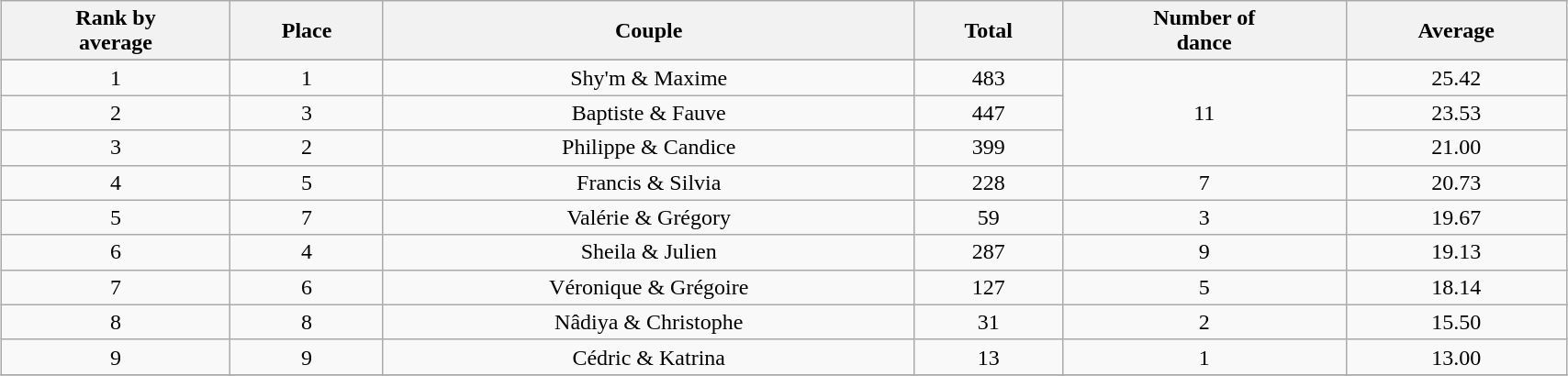<table class="wikitable sortable" style="margin:auto; text-align:center; margin:5px; width:90%;">
<tr>
<th>Rank by<br>average</th>
<th>Place</th>
<th>Couple</th>
<th>Total</th>
<th>Number of<br> dance</th>
<th>Average</th>
</tr>
<tr>
</tr>
<tr>
<td>1</td>
<td>1</td>
<td>Shy'm & Maxime</td>
<td>483</td>
<td rowspan=3>11</td>
<td>25.42</td>
</tr>
<tr>
<td>2</td>
<td>3</td>
<td>Baptiste & Fauve</td>
<td>447</td>
<td>23.53</td>
</tr>
<tr>
<td>3</td>
<td>2</td>
<td>Philippe & Candice</td>
<td>399</td>
<td>21.00</td>
</tr>
<tr>
<td>4</td>
<td>5</td>
<td>Francis & Silvia</td>
<td>228</td>
<td>7</td>
<td>20.73</td>
</tr>
<tr>
<td>5</td>
<td>7</td>
<td>Valérie & Grégory</td>
<td>59</td>
<td>3</td>
<td>19.67</td>
</tr>
<tr>
<td>6</td>
<td>4</td>
<td>Sheila & Julien</td>
<td>287</td>
<td>9</td>
<td>19.13</td>
</tr>
<tr>
<td>7</td>
<td>6</td>
<td>Véronique & Grégoire</td>
<td>127</td>
<td>5</td>
<td>18.14</td>
</tr>
<tr>
<td>8</td>
<td>8</td>
<td>Nâdiya & Christophe</td>
<td>31</td>
<td>2</td>
<td>15.50</td>
</tr>
<tr>
<td>9</td>
<td>9</td>
<td>Cédric & Katrina</td>
<td>13</td>
<td>1</td>
<td>13.00</td>
</tr>
<tr>
</tr>
</table>
